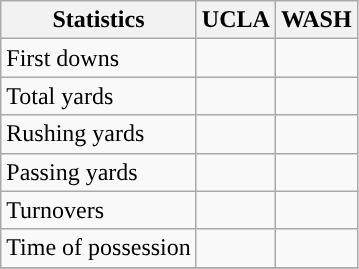<table class="wikitable" style="float: left;">
<tr>
<th>Statistics</th>
<th>UCLA</th>
<th>WASH</th>
</tr>
<tr>
<td>First downs</td>
<td></td>
<td></td>
</tr>
<tr>
<td>Total yards</td>
<td></td>
<td></td>
</tr>
<tr>
<td>Rushing yards</td>
<td></td>
<td></td>
</tr>
<tr>
<td>Passing yards</td>
<td></td>
<td></td>
</tr>
<tr>
<td>Turnovers</td>
<td></td>
<td></td>
</tr>
<tr>
<td>Time of possession</td>
<td></td>
<td></td>
</tr>
<tr>
</tr>
</table>
